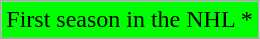<table class="wikitable">
<tr>
<td style="background-color:#00FF00;">First season in the NHL *</td>
</tr>
</table>
